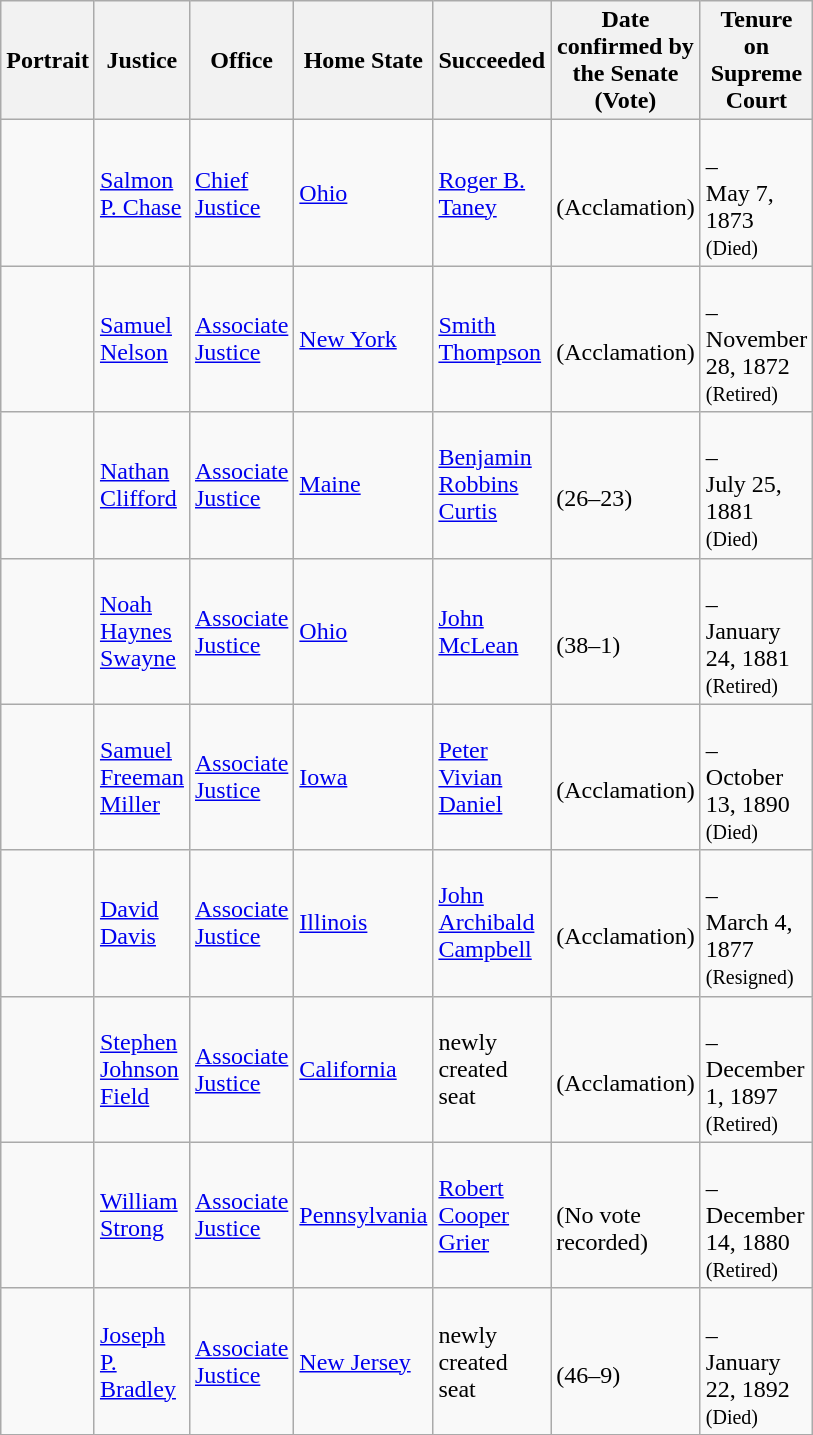<table class="wikitable sortable">
<tr>
<th scope="col" style="width: 10px;">Portrait</th>
<th scope="col" style="width: 10px;">Justice</th>
<th scope="col" style="width: 10px;">Office</th>
<th scope="col" style="width: 10px;">Home State</th>
<th scope="col" style="width: 10px;">Succeeded</th>
<th scope="col" style="width: 10px;">Date confirmed by the Senate<br>(Vote)</th>
<th scope="col" style="width: 10px;">Tenure on Supreme Court</th>
</tr>
<tr>
<td></td>
<td><a href='#'>Salmon P. Chase</a></td>
<td><a href='#'>Chief Justice</a></td>
<td><a href='#'>Ohio</a></td>
<td><a href='#'>Roger B. Taney</a></td>
<td><br>(Acclamation)</td>
<td><br>–<br>May 7, 1873<br><small>(Died)</small></td>
</tr>
<tr>
<td></td>
<td><a href='#'>Samuel Nelson</a></td>
<td><a href='#'>Associate Justice</a></td>
<td><a href='#'>New York</a></td>
<td><a href='#'>Smith Thompson</a></td>
<td><br>(Acclamation)</td>
<td><br>–<br>November 28, 1872<br><small>(Retired)</small></td>
</tr>
<tr>
<td></td>
<td><a href='#'>Nathan Clifford</a></td>
<td><a href='#'>Associate Justice</a></td>
<td><a href='#'>Maine</a></td>
<td><a href='#'>Benjamin Robbins Curtis</a></td>
<td><br>(26–23)</td>
<td><br>–<br>July 25, 1881<br><small>(Died)</small></td>
</tr>
<tr>
<td></td>
<td><a href='#'>Noah Haynes Swayne</a></td>
<td><a href='#'>Associate Justice</a></td>
<td><a href='#'>Ohio</a></td>
<td><a href='#'>John McLean</a></td>
<td><br>(38–1)</td>
<td><br>–<br>January 24, 1881<br><small>(Retired)</small></td>
</tr>
<tr>
<td></td>
<td><a href='#'>Samuel Freeman Miller</a></td>
<td><a href='#'>Associate Justice</a></td>
<td><a href='#'>Iowa</a></td>
<td><a href='#'>Peter Vivian Daniel</a></td>
<td><br>(Acclamation)</td>
<td><br>–<br>October 13, 1890<br><small>(Died)</small></td>
</tr>
<tr>
<td></td>
<td><a href='#'>David Davis</a></td>
<td><a href='#'>Associate Justice</a></td>
<td><a href='#'>Illinois</a></td>
<td><a href='#'>John Archibald Campbell</a></td>
<td><br>(Acclamation)</td>
<td><br>–<br>March 4, 1877<br><small>(Resigned)</small></td>
</tr>
<tr>
<td></td>
<td><a href='#'>Stephen Johnson Field</a></td>
<td><a href='#'>Associate Justice</a></td>
<td><a href='#'>California</a></td>
<td>newly created seat</td>
<td><br>(Acclamation)</td>
<td><br>–<br>December 1, 1897<br><small>(Retired)</small></td>
</tr>
<tr>
<td></td>
<td><a href='#'>William Strong</a></td>
<td><a href='#'>Associate Justice</a></td>
<td><a href='#'>Pennsylvania</a></td>
<td><a href='#'>Robert Cooper Grier</a></td>
<td><br>(No vote recorded)</td>
<td><br>–<br>December 14, 1880<br><small>(Retired)</small></td>
</tr>
<tr>
<td></td>
<td><a href='#'>Joseph P. Bradley</a></td>
<td><a href='#'>Associate Justice</a></td>
<td><a href='#'>New Jersey</a></td>
<td>newly created seat</td>
<td><br>(46–9)</td>
<td><br>–<br>January 22, 1892<br><small>(Died)</small></td>
</tr>
<tr>
</tr>
</table>
